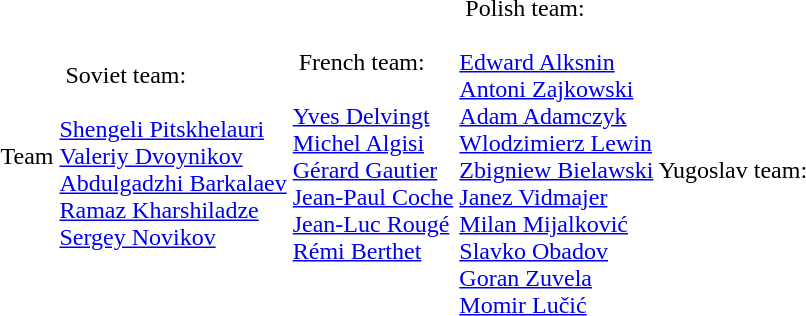<table>
<tr>
<td>Team</td>
<td> Soviet team:<br><br><a href='#'>Shengeli Pitskhelauri</a><br>
<a href='#'>Valeriy Dvoynikov</a><br>
<a href='#'>Abdulgadzhi Barkalaev</a><br>
<a href='#'>Ramaz Kharshiladze</a><br>
<a href='#'>Sergey Novikov</a></td>
<td> French team:<br><br><a href='#'>Yves Delvingt</a><br>
<a href='#'>Michel Algisi</a><br>
<a href='#'>Gérard Gautier</a><br>
<a href='#'>Jean-Paul Coche</a><br>
<a href='#'>Jean-Luc Rougé</a><br>
<a href='#'>Rémi Berthet</a></td>
<td> Polish team:<br><br><a href='#'>Edward Alksnin</a><br>
<a href='#'>Antoni Zajkowski</a><br>
<a href='#'>Adam Adamczyk</a><br>
<a href='#'>Wlodzimierz Lewin</a><br>
<a href='#'>Zbigniew Bielawski</a> Yugoslav team:<br>
<a href='#'>Janez Vidmajer</a><br>
<a href='#'>Milan Mijalković</a><br>
<a href='#'>Slavko Obadov</a><br>
<a href='#'>Goran Zuvela</a><br>
<a href='#'>Momir Lučić</a></td>
</tr>
</table>
